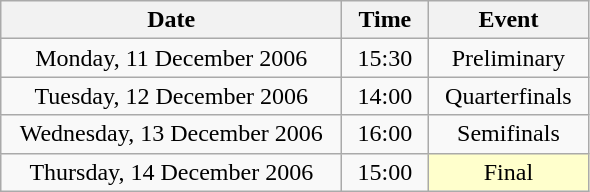<table class = "wikitable" style="text-align:center;">
<tr>
<th width=220>Date</th>
<th width=50>Time</th>
<th width=100>Event</th>
</tr>
<tr>
<td>Monday, 11 December 2006</td>
<td>15:30</td>
<td>Preliminary</td>
</tr>
<tr>
<td>Tuesday, 12 December 2006</td>
<td>14:00</td>
<td>Quarterfinals</td>
</tr>
<tr>
<td>Wednesday, 13 December 2006</td>
<td>16:00</td>
<td>Semifinals</td>
</tr>
<tr>
<td>Thursday, 14 December 2006</td>
<td>15:00</td>
<td bgcolor=ffffcc>Final</td>
</tr>
</table>
